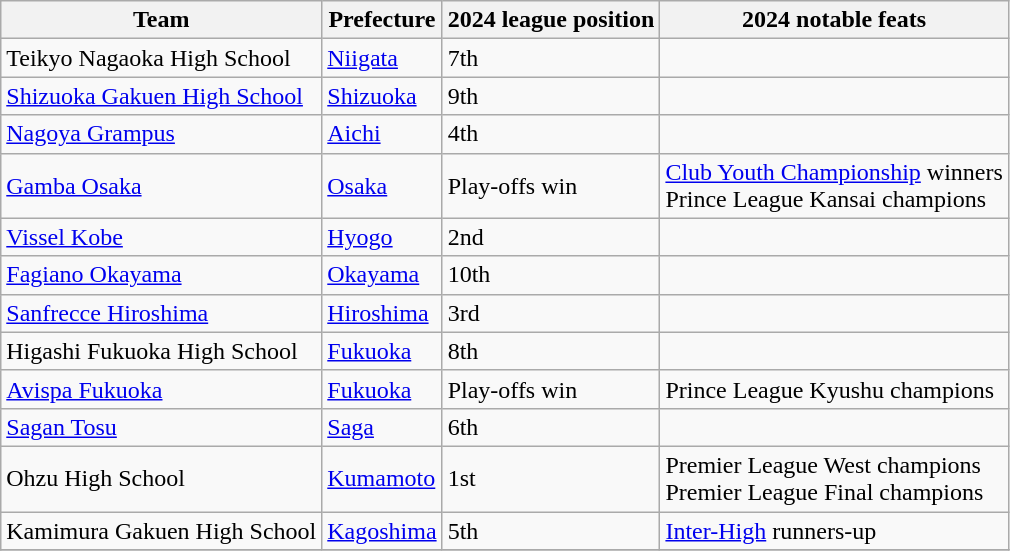<table class="wikitable">
<tr>
<th>Team</th>
<th>Prefecture</th>
<th>2024 league position</th>
<th>2024 notable feats</th>
</tr>
<tr>
<td>Teikyo Nagaoka High School</td>
<td><a href='#'>Niigata</a></td>
<td>7th</td>
<td></td>
</tr>
<tr>
<td><a href='#'>Shizuoka Gakuen High School</a></td>
<td><a href='#'>Shizuoka</a></td>
<td>9th</td>
<td></td>
</tr>
<tr>
<td><a href='#'>Nagoya Grampus</a></td>
<td><a href='#'>Aichi</a></td>
<td>4th</td>
<td></td>
</tr>
<tr>
<td><a href='#'>Gamba Osaka</a></td>
<td><a href='#'>Osaka</a></td>
<td> Play-offs win</td>
<td><a href='#'>Club Youth Championship</a> winners<br>Prince League Kansai champions</td>
</tr>
<tr>
<td><a href='#'>Vissel Kobe</a></td>
<td><a href='#'>Hyogo</a></td>
<td>2nd</td>
<td></td>
</tr>
<tr>
<td><a href='#'>Fagiano Okayama</a></td>
<td><a href='#'>Okayama</a></td>
<td>10th</td>
<td></td>
</tr>
<tr>
<td><a href='#'>Sanfrecce Hiroshima</a></td>
<td><a href='#'>Hiroshima</a></td>
<td>3rd</td>
<td></td>
</tr>
<tr>
<td>Higashi Fukuoka High School</td>
<td><a href='#'>Fukuoka</a></td>
<td>8th</td>
<td></td>
</tr>
<tr>
<td><a href='#'>Avispa Fukuoka</a></td>
<td><a href='#'>Fukuoka</a></td>
<td> Play-offs win</td>
<td>Prince League Kyushu champions</td>
</tr>
<tr>
<td><a href='#'>Sagan Tosu</a></td>
<td><a href='#'>Saga</a></td>
<td>6th</td>
<td></td>
</tr>
<tr>
<td>Ohzu High School</td>
<td><a href='#'>Kumamoto</a></td>
<td>1st</td>
<td>Premier League West champions<br>Premier League Final champions</td>
</tr>
<tr>
<td>Kamimura Gakuen High School</td>
<td><a href='#'>Kagoshima</a></td>
<td>5th</td>
<td><a href='#'>Inter-High</a> runners-up</td>
</tr>
<tr>
</tr>
</table>
